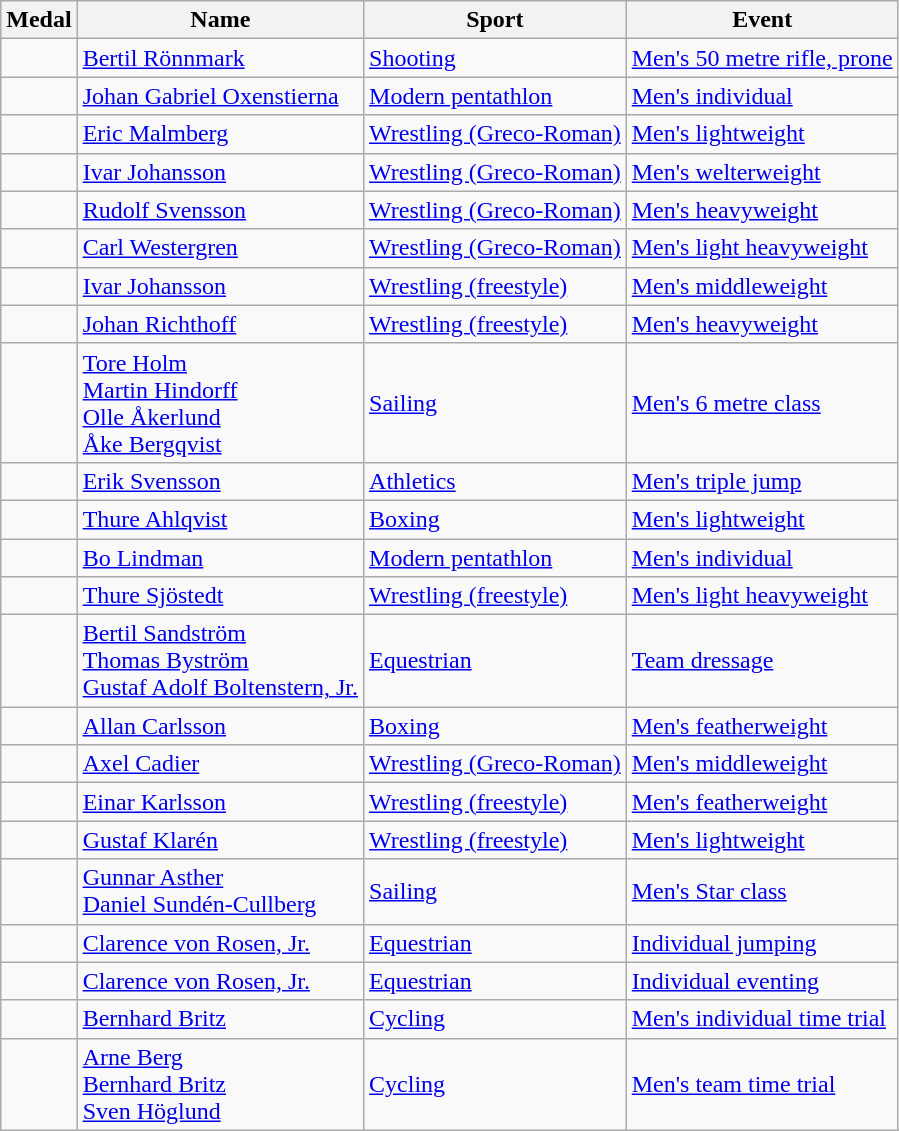<table class="wikitable sortable">
<tr>
<th>Medal</th>
<th>Name</th>
<th>Sport</th>
<th>Event</th>
</tr>
<tr>
<td></td>
<td><a href='#'>Bertil Rönnmark</a></td>
<td><a href='#'>Shooting</a></td>
<td><a href='#'>Men's 50 metre rifle, prone</a></td>
</tr>
<tr>
<td></td>
<td><a href='#'>Johan Gabriel Oxenstierna</a></td>
<td><a href='#'>Modern pentathlon</a></td>
<td><a href='#'>Men's individual</a></td>
</tr>
<tr>
<td></td>
<td><a href='#'>Eric Malmberg</a></td>
<td><a href='#'>Wrestling (Greco-Roman)</a></td>
<td><a href='#'>Men's lightweight</a></td>
</tr>
<tr>
<td></td>
<td><a href='#'>Ivar Johansson</a></td>
<td><a href='#'>Wrestling (Greco-Roman)</a></td>
<td><a href='#'>Men's welterweight</a></td>
</tr>
<tr>
<td></td>
<td><a href='#'>Rudolf Svensson</a></td>
<td><a href='#'>Wrestling (Greco-Roman)</a></td>
<td><a href='#'>Men's heavyweight</a></td>
</tr>
<tr>
<td></td>
<td><a href='#'>Carl Westergren</a></td>
<td><a href='#'>Wrestling (Greco-Roman)</a></td>
<td><a href='#'>Men's light heavyweight</a></td>
</tr>
<tr>
<td></td>
<td><a href='#'>Ivar Johansson</a></td>
<td><a href='#'>Wrestling (freestyle)</a></td>
<td><a href='#'>Men's middleweight</a></td>
</tr>
<tr>
<td></td>
<td><a href='#'>Johan Richthoff</a></td>
<td><a href='#'>Wrestling (freestyle)</a></td>
<td><a href='#'>Men's heavyweight</a></td>
</tr>
<tr>
<td></td>
<td><a href='#'>Tore Holm</a><br><a href='#'>Martin Hindorff</a><br><a href='#'>Olle Åkerlund</a><br><a href='#'>Åke Bergqvist</a></td>
<td><a href='#'>Sailing</a></td>
<td><a href='#'>Men's 6 metre class</a></td>
</tr>
<tr>
<td></td>
<td><a href='#'>Erik Svensson</a></td>
<td><a href='#'>Athletics</a></td>
<td><a href='#'>Men's triple jump</a></td>
</tr>
<tr>
<td></td>
<td><a href='#'>Thure Ahlqvist</a></td>
<td><a href='#'>Boxing</a></td>
<td><a href='#'>Men's lightweight</a></td>
</tr>
<tr>
<td></td>
<td><a href='#'>Bo Lindman</a></td>
<td><a href='#'>Modern pentathlon</a></td>
<td><a href='#'>Men's individual</a></td>
</tr>
<tr>
<td></td>
<td><a href='#'>Thure Sjöstedt</a></td>
<td><a href='#'>Wrestling (freestyle)</a></td>
<td><a href='#'>Men's light heavyweight</a></td>
</tr>
<tr>
<td></td>
<td><a href='#'>Bertil Sandström</a><br><a href='#'>Thomas Byström</a><br><a href='#'>Gustaf Adolf Boltenstern, Jr.</a></td>
<td><a href='#'>Equestrian</a></td>
<td><a href='#'>Team dressage</a></td>
</tr>
<tr>
<td></td>
<td><a href='#'>Allan Carlsson</a></td>
<td><a href='#'>Boxing</a></td>
<td><a href='#'>Men's featherweight</a></td>
</tr>
<tr>
<td></td>
<td><a href='#'>Axel Cadier</a></td>
<td><a href='#'>Wrestling (Greco-Roman)</a></td>
<td><a href='#'>Men's middleweight</a></td>
</tr>
<tr>
<td></td>
<td><a href='#'>Einar Karlsson</a></td>
<td><a href='#'>Wrestling (freestyle)</a></td>
<td><a href='#'>Men's featherweight</a></td>
</tr>
<tr>
<td></td>
<td><a href='#'>Gustaf Klarén</a></td>
<td><a href='#'>Wrestling (freestyle)</a></td>
<td><a href='#'>Men's lightweight</a></td>
</tr>
<tr>
<td></td>
<td><a href='#'>Gunnar Asther</a><br><a href='#'>Daniel Sundén-Cullberg</a></td>
<td><a href='#'>Sailing</a></td>
<td><a href='#'>Men's Star class</a></td>
</tr>
<tr>
<td></td>
<td><a href='#'>Clarence von Rosen, Jr.</a></td>
<td><a href='#'>Equestrian</a></td>
<td><a href='#'>Individual jumping</a></td>
</tr>
<tr>
<td></td>
<td><a href='#'>Clarence von Rosen, Jr.</a></td>
<td><a href='#'>Equestrian</a></td>
<td><a href='#'>Individual eventing</a></td>
</tr>
<tr>
<td></td>
<td><a href='#'>Bernhard Britz</a></td>
<td><a href='#'>Cycling</a></td>
<td><a href='#'>Men's individual time trial</a></td>
</tr>
<tr>
<td></td>
<td><a href='#'>Arne Berg</a><br><a href='#'>Bernhard Britz</a><br><a href='#'>Sven Höglund</a></td>
<td><a href='#'>Cycling</a></td>
<td><a href='#'>Men's team time trial</a></td>
</tr>
</table>
